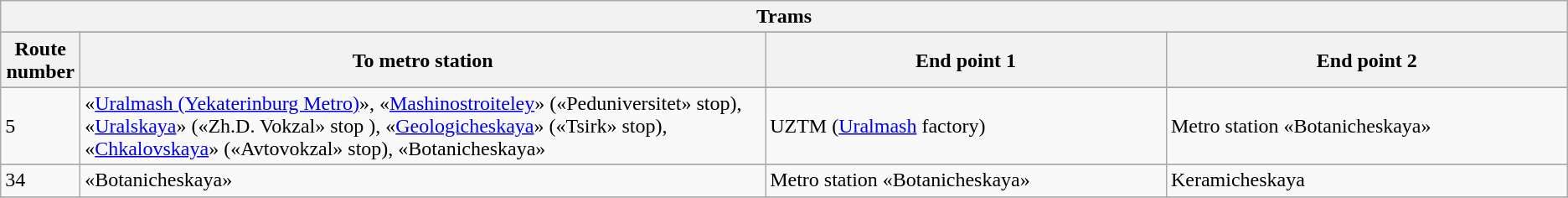<table class="wikitable">
<tr>
<th colspan=4>Trams</th>
</tr>
<tr>
</tr>
<tr ---->
<th width="2%">Route number</th>
<th width="41%">To metro station</th>
<th width="24%">End point 1</th>
<th width="24%">End point 2</th>
</tr>
<tr>
</tr>
<tr ----align="center">
<td>5</td>
<td>«<a href='#'>Uralmash (Yekaterinburg Metro)</a>», «<a href='#'>Mashinostroiteley</a>» («Peduniversitet» stop), «<a href='#'>Uralskaya</a>» («Zh.D. Vokzal» stop ), «<a href='#'>Geologicheskaya</a>» («Tsirk» stop), «<a href='#'>Chkalovskaya</a>» («Avtovokzal» stop), «Botanicheskaya»</td>
<td>UZTM (<a href='#'>Uralmash</a> factory)</td>
<td>Metro station «Botanicheskaya»</td>
</tr>
<tr>
</tr>
<tr ----align="center">
<td>34</td>
<td>«Botanicheskaya»</td>
<td>Metro station «Botanicheskaya»</td>
<td>Keramicheskaya</td>
</tr>
<tr>
</tr>
</table>
